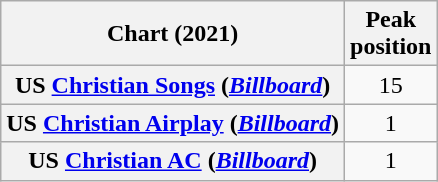<table class="wikitable sortable plainrowheaders" style="text-align:center">
<tr>
<th scope="col">Chart (2021)</th>
<th scope="col">Peak<br>position</th>
</tr>
<tr>
<th scope="row">US <a href='#'>Christian Songs</a> (<em><a href='#'>Billboard</a></em>)</th>
<td>15</td>
</tr>
<tr>
<th scope="row">US <a href='#'>Christian Airplay</a> (<em><a href='#'>Billboard</a></em>)</th>
<td>1</td>
</tr>
<tr>
<th scope="row">US <a href='#'>Christian AC</a> (<em><a href='#'>Billboard</a></em>)</th>
<td>1</td>
</tr>
</table>
